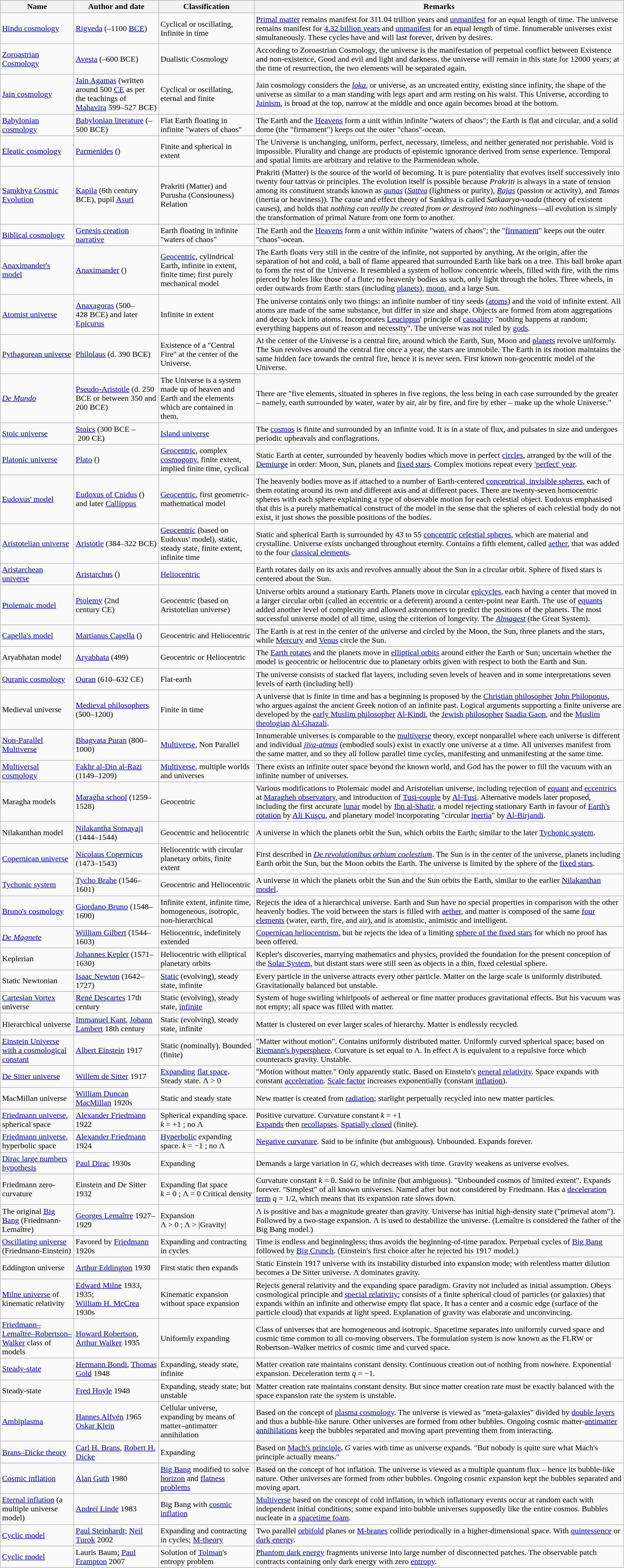<table class="wikitable">
<tr>
<th>Name</th>
<th>Author and date</th>
<th>Classification</th>
<th>Remarks</th>
</tr>
<tr>
<td><a href='#'>Hindu cosmology</a></td>
<td><a href='#'>Rigveda</a> (–1100 <a href='#'>BCE</a>)</td>
<td>Cyclical or oscillating, Infinite in time</td>
<td><a href='#'>Primal matter</a> remains manifest for 311.04 trillion years and <a href='#'>unmanifest</a> for an equal length of time. The universe remains manifest for <a href='#'>4.32 billion years</a> and <a href='#'>unmanifest</a> for an equal length of time. Innumerable universes exist simultaneously. These cycles have and will last forever, driven by desires.</td>
</tr>
<tr>
<td><a href='#'>Zoroastrian Cosmology</a></td>
<td><a href='#'>Avesta</a> (–600 BCE)</td>
<td>Dualistic Cosmology</td>
<td>According to Zoroastrian Cosmology, the universe is the manifestation of perpetual conflict between Existence and non-existence, Good and evil and light and darkness. the universe will remain in this state for 12000 years; at the time of resurrection, the two elements will be separated again.</td>
</tr>
<tr>
<td><a href='#'>Jain cosmology</a></td>
<td><a href='#'>Jain Agamas</a> (written around 500 <a href='#'>CE</a> as per the teachings of <a href='#'>Mahavira</a> 599–527 BCE)</td>
<td>Cyclical or oscillating, eternal and finite</td>
<td>Jain cosmology considers the <em><a href='#'>loka</a></em>, or universe, as an uncreated entity, existing since infinity, the shape of the universe as similar to a man standing with legs apart and arm resting on his waist. This Universe, according to <a href='#'>Jainism</a>, is broad at the top, narrow at the middle and once again becomes broad at the bottom.</td>
</tr>
<tr>
<td><a href='#'>Babylonian cosmology</a></td>
<td><a href='#'>Babylonian literature</a> (–500 BCE)</td>
<td>Flat Earth floating in infinite "waters of chaos"</td>
<td>The Earth and the <a href='#'>Heavens</a> form a unit within infinite "waters of chaos"; the Earth is flat and circular, and a solid dome (the "firmament") keeps out the outer "chaos"-ocean.</td>
</tr>
<tr>
<td><a href='#'>Eleatic cosmology</a></td>
<td><a href='#'>Parmenides</a> ()</td>
<td>Finite and spherical in extent</td>
<td>The Universe is unchanging, uniform, perfect, necessary, timeless, and neither generated nor perishable. Void is impossible. Plurality and change are products of epistemic ignorance derived from sense experience. Temporal and spatial limits are arbitrary and relative to the Parmenidean whole.</td>
</tr>
<tr>
<td><a href='#'>Samkhya Cosmic Evolution</a></td>
<td><a href='#'>Kapila</a> (6th century BCE), pupil <a href='#'>Asuri</a></td>
<td>Prakriti (Matter) and Purusha (Consiouness) Relation</td>
<td>Prakriti (Matter) is the source of the world of becoming. It is pure potentiality that evolves itself successively into twenty four tattvas or principles. The evolution itself is possible because <em>Prakriti</em> is always in a state of tension among its constituent strands known as <em><a href='#'>gunas</a></em> (<em><a href='#'>Sattva</a></em> (lightness or purity), <em><a href='#'>Rajas</a></em> (passion or activity), and <em>Tamas</em> (inertia or heaviness)). The cause and effect theory of Sankhya is called <em>Satkaarya-vaada</em> (theory of existent causes), and holds that <em>nothing can really be created from or destroyed into nothingness</em>—all evolution is simply the transformation of primal Nature from one form to another.</td>
</tr>
<tr>
<td><a href='#'>Biblical cosmology</a></td>
<td><a href='#'>Genesis creation narrative</a></td>
<td>Earth floating in infinite "waters of chaos"</td>
<td>The Earth and the <a href='#'>Heavens</a> form a unit within infinite "waters of chaos"; the "<a href='#'>firmament</a>" keeps out the outer "chaos"-ocean.</td>
</tr>
<tr>
<td><a href='#'>Anaximander's model</a></td>
<td><a href='#'>Anaximander</a> ()</td>
<td><a href='#'>Geocentric</a>, cylindrical Earth, infinite in extent, finite time; first purely mechanical model</td>
<td>The Earth floats very still in the centre of the infinite, not supported by anything. At the origin, after the separation of hot and cold, a ball of flame appeared that surrounded Earth like bark on a tree. This ball broke apart to form the rest of the Universe. It resembled a system of hollow concentric wheels, filled with fire, with the rims pierced by holes like those of a flute; no heavenly bodies as such, only light through the holes. Three wheels, in order outwards from Earth: stars (including <a href='#'>planets</a>), <a href='#'>moon</a>, and a large Sun.</td>
</tr>
<tr>
<td><a href='#'>Atomist universe</a></td>
<td><a href='#'>Anaxagoras</a> (500–428 BCE) and later <a href='#'>Epicurus</a></td>
<td>Infinite in extent</td>
<td>The universe contains only two things: an infinite number of tiny seeds (<a href='#'>atoms</a>) and the void of infinite extent. All atoms are made of the same substance, but differ in size and shape. Objects are formed from atom aggregations and decay back into atoms. Incorporates <a href='#'>Leucippus</a>' principle of <a href='#'>causality</a>: "nothing happens at random; everything happens out of reason and necessity". The universe was not ruled by <a href='#'>gods</a>.</td>
</tr>
<tr>
<td><a href='#'>Pythagorean universe</a></td>
<td><a href='#'>Philolaus</a> (d. 390 BCE)</td>
<td>Existence of a "Central Fire" at the center of the Universe.</td>
<td>At the center of the Universe is a central fire, around which the Earth, Sun, Moon and <a href='#'>planets</a> revolve uniformly. The Sun revolves around the central fire once a year, the stars are immobile. The Earth in its motion maintains the same hidden face towards the central fire, hence it is never seen. First known non-geocentric model of the Universe.</td>
</tr>
<tr>
<td><em><a href='#'>De Mundo</a></em></td>
<td><a href='#'>Pseudo-Aristotle</a> (d. 250 BCE or between 350 and 200 BCE)</td>
<td>The Universe is a system made up of heaven and Earth and the elements which are contained in them.</td>
<td>There are "five elements, situated in spheres in five regions, the less being in each case surrounded by the greater – namely, earth surrounded by water, water by air, air by fire, and fire by ether – make up the whole Universe."</td>
</tr>
<tr>
<td><a href='#'>Stoic universe</a></td>
<td><a href='#'>Stoics</a> (300 BCE – 200 CE)</td>
<td><a href='#'>Island universe</a></td>
<td>The <a href='#'>cosmos</a> is finite and surrounded by an infinite void. It is in a state of flux, and pulsates in size and undergoes periodic upheavals and conflagrations.</td>
</tr>
<tr>
<td><a href='#'>Platonic universe</a></td>
<td><a href='#'>Plato</a> ()</td>
<td><a href='#'>Geocentric</a>, complex <a href='#'>cosmogony</a>, finite extent, implied finite time, cyclical</td>
<td>Static Earth at center, surrounded by heavenly bodies which move in perfect <a href='#'>circles</a>, arranged by the will of the <a href='#'>Demiurge</a> in order: Moon, Sun, planets and <a href='#'>fixed stars</a>. Complex motions repeat every <a href='#'>'perfect' year</a>.</td>
</tr>
<tr>
<td><a href='#'>Eudoxus' model</a></td>
<td><a href='#'>Eudoxus of Cnidus</a> () and later <a href='#'>Callippus</a></td>
<td><a href='#'>Geocentric</a>, first geometric-mathematical model</td>
<td>The heavenly bodies move as if attached to a number of Earth-centered <a href='#'>concentrical, invisible spheres</a>, each of them rotating around its own and different axis and at different paces. There are twenty-seven homocentric spheres with each sphere explaining a type of observable motion for each celestial object. Eudoxus emphasised that this is a purely mathematical construct of the model in the sense that the spheres of each celestial body do not exist, it just shows the possible positions of the bodies.</td>
</tr>
<tr>
<td><a href='#'>Aristotelian universe</a></td>
<td><a href='#'>Aristotle</a> (384–322 BCE)</td>
<td><a href='#'>Geocentric</a> (based on Eudoxus' model), static, steady state, finite extent, infinite time</td>
<td>Static and spherical Earth is surrounded by 43 to 55 <a href='#'>concentric</a> <a href='#'>celestial spheres</a>, which are material and crystalline. Universe exists unchanged throughout eternity. Contains a fifth element, called <a href='#'>aether</a>, that was added to the four <a href='#'>classical elements</a>.</td>
</tr>
<tr>
<td><a href='#'>Aristarchean universe</a></td>
<td><a href='#'>Aristarchus</a> ()</td>
<td><a href='#'>Heliocentric</a></td>
<td>Earth rotates daily on its axis and revolves annually about the Sun in a circular orbit. Sphere of fixed stars is centered about the Sun.</td>
</tr>
<tr>
<td><a href='#'>Ptolemaic model</a></td>
<td><a href='#'>Ptolemy</a> (2nd century CE)</td>
<td>Geocentric (based on Aristotelian universe)</td>
<td>Universe orbits around a stationary Earth. Planets move in circular <a href='#'>epicycles</a>, each having a center that moved in a larger circular orbit (called an eccentric or a deferent) around a center-point near Earth. The use of <a href='#'>equants</a> added another level of complexity and allowed astronomers to predict the positions of the planets. The most successful universe model of all time, using the criterion of longevity. The <em><a href='#'>Almagest</a></em> (the Great System).</td>
</tr>
<tr>
<td><a href='#'>Capella's model</a></td>
<td><a href='#'>Martianus Capella</a> ()</td>
<td>Geocentric and Heliocentric</td>
<td>The Earth is at rest in the center of the universe and circled by the Moon, the Sun, three planets and the stars, while <a href='#'>Mercury</a> and <a href='#'>Venus</a> circle the Sun.</td>
</tr>
<tr>
<td>Aryabhatan model</td>
<td><a href='#'>Aryabhata</a> (499)</td>
<td>Geocentric or Heliocentric</td>
<td>The <a href='#'>Earth rotates</a> and the planets move in <a href='#'>elliptical orbits</a> around either the Earth or Sun; uncertain whether the model is geocentric or heliocentric due to planetary orbits given with respect to both the Earth and Sun.</td>
</tr>
<tr>
<td><a href='#'>Quranic cosmology</a></td>
<td><a href='#'>Quran</a> (610–632 CE)</td>
<td>Flat-earth</td>
<td>The universe consists of stacked flat layers, including seven levels of heaven and in some interpretations seven levels of earth (including hell)</td>
</tr>
<tr>
<td>Medieval universe</td>
<td><a href='#'>Medieval philosophers</a> (500–1200)</td>
<td>Finite in time</td>
<td>A universe that is finite in time and has a beginning is proposed by the <a href='#'>Christian philosopher</a> <a href='#'>John Philoponus</a>, who argues against the ancient Greek notion of an infinite past. Logical arguments supporting a finite universe are developed by the <a href='#'>early Muslim philosopher</a> <a href='#'>Al-Kindi</a>, the <a href='#'>Jewish philosopher</a> <a href='#'>Saadia Gaon</a>, and the <a href='#'>Muslim theologian</a> <a href='#'>Al-Ghazali</a>.</td>
</tr>
<tr>
<td><a href='#'>Non-Parallel Multiverse</a></td>
<td><a href='#'>Bhagvata Puran</a> (800–1000)</td>
<td><a href='#'>Multiverse</a>, Non Parallel</td>
<td>Innumerable universes is comparable to the <a href='#'>multiverse</a> theory, except nonparallel where each universe is different and individual <em><a href='#'>jiva-atmas</a></em> (embodied souls) exist in exactly one universe at a time. All universes manifest from the same matter, and so they all follow parallel time cycles, manifesting and unmanifesting at the same time.</td>
</tr>
<tr>
<td><a href='#'>Multiversal cosmology</a></td>
<td><a href='#'>Fakhr al-Din al-Razi</a> (1149–1209)</td>
<td><a href='#'>Multiverse</a>, multiple worlds and universes</td>
<td>There exists an infinite outer space beyond the known world, and God has the power to fill the vacuum with an infinite number of universes.</td>
</tr>
<tr>
<td>Maragha models</td>
<td><a href='#'>Maragha school</a> (1259–1528)</td>
<td>Geocentric</td>
<td>Various modifications to Ptolemaic model and Aristotelian universe, including rejection of <a href='#'>equant</a> and <a href='#'>eccentrics</a> at <a href='#'>Maragheh observatory</a>, and introduction of <a href='#'>Tusi-couple</a> by <a href='#'>Al-Tusi</a>. Alternative models later proposed, including the first accurate <a href='#'>lunar</a> model by <a href='#'>Ibn al-Shatir</a>, a model rejecting stationary Earth in favour of <a href='#'>Earth's rotation</a> by <a href='#'>Ali Kuşçu</a>, and planetary model incorporating "circular <a href='#'>inertia</a>" by <a href='#'>Al-Birjandi</a>.</td>
</tr>
<tr>
<td>Nilakanthan model</td>
<td><a href='#'>Nilakantha Somayaji</a> (1444–1544)</td>
<td>Geocentric and heliocentric</td>
<td>A universe in which the planets orbit the Sun, which orbits the Earth; similar to the later <a href='#'>Tychonic system</a>.</td>
</tr>
<tr>
<td><a href='#'>Copernican universe</a></td>
<td><a href='#'>Nicolaus Copernicus</a> (1473–1543)</td>
<td>Heliocentric with circular planetary orbits, finite extent</td>
<td>First described in <em><a href='#'>De revolutionibus orbium coelestium</a></em>. The Sun is in the center of the universe, planets including Earth orbit the Sun, but the Moon orbits the Earth. The universe is limited by the sphere of the <a href='#'>fixed stars</a>.</td>
</tr>
<tr>
<td><a href='#'>Tychonic system</a></td>
<td><a href='#'>Tycho Brahe</a> (1546–1601)</td>
<td>Geocentric and Heliocentric</td>
<td>A universe in which the planets orbit the Sun and the Sun orbits the Earth, similar to the earlier <a href='#'>Nilakanthan model</a>.</td>
</tr>
<tr>
<td><a href='#'>Bruno's cosmology</a></td>
<td><a href='#'>Giordano Bruno</a> (1548–1600)</td>
<td>Infinite extent, infinite time, homogeneous, isotropic, non-hierarchical</td>
<td>Rejects the idea of a hierarchical universe. Earth and Sun have no special properties in comparison with the other heavenly bodies. The void between the stars is filled with <a href='#'>aether</a>, and matter is composed of the same <a href='#'>four elements</a> (water, earth, fire, and air), and is atomistic, animistic and intelligent.</td>
</tr>
<tr>
<td><em><a href='#'>De Magnete</a></em></td>
<td><a href='#'>William Gilbert</a> (1544–1603)</td>
<td>Heliocentric, indefinitely extended</td>
<td><a href='#'>Copernican heliocentrism</a>, but he rejects the idea of a limiting <a href='#'>sphere of the fixed stars</a> for which no proof has been offered.</td>
</tr>
<tr>
<td>Keplerian</td>
<td><a href='#'>Johannes Kepler</a> (1571–1630)</td>
<td>Heliocentric with elliptical planetary orbits</td>
<td>Kepler's discoveries, marrying mathematics and physics, provided the foundation for the present conception of the <a href='#'>Solar System</a>, but distant stars were still seen as objects in a thin, fixed celestial sphere.</td>
</tr>
<tr>
<td>Static Newtonian</td>
<td><a href='#'>Isaac Newton</a> (1642–1727)</td>
<td><a href='#'>Static</a> (evolving), steady state, infinite</td>
<td>Every particle in the universe attracts every other particle. Matter on the large scale is uniformly distributed. Gravitationally balanced but unstable.</td>
</tr>
<tr>
<td><a href='#'>Cartesian Vortex</a> universe</td>
<td><a href='#'>René Descartes</a> 17th century</td>
<td>Static (evolving), steady state, <a href='#'>infinite</a></td>
<td>System of huge swirling whirlpools of aethereal or fine matter produces gravitational effects. But his vacuum was not empty; all space was filled with matter.</td>
</tr>
<tr>
<td>Hierarchical universe</td>
<td><a href='#'>Immanuel Kant</a>, <a href='#'>Johann Lambert</a> 18th century</td>
<td>Static (evolving), steady state, infinite</td>
<td>Matter is clustered on ever larger scales of hierarchy. Matter is endlessly recycled.</td>
</tr>
<tr>
<td><a href='#'>Einstein Universe with a cosmological constant</a></td>
<td><a href='#'>Albert Einstein</a> 1917</td>
<td>Static (nominally). Bounded (finite)</td>
<td>"Matter without motion". Contains uniformly distributed matter. Uniformly curved spherical space; based on <a href='#'>Riemann's hypersphere</a>. Curvature is set equal to Λ. In effect Λ is equivalent to a repulsive force which counteracts gravity. Unstable.</td>
</tr>
<tr>
<td><a href='#'>De Sitter universe</a></td>
<td><a href='#'>Willem de Sitter</a> 1917</td>
<td><a href='#'>Expanding</a> <a href='#'>flat space</a>.<br>Steady state. Λ > 0</td>
<td>"Motion without matter." Only apparently static. Based on Einstein's <a href='#'>general relativity</a>. Space expands with constant <a href='#'>acceleration</a>. <a href='#'>Scale factor</a> increases exponentially (constant <a href='#'>inflation</a>).</td>
</tr>
<tr>
<td>MacMillan universe</td>
<td><a href='#'>William Duncan MacMillan</a> 1920s</td>
<td>Static and steady state</td>
<td>New matter is created from <a href='#'>radiation</a>; starlight perpetually recycled into new matter particles.</td>
</tr>
<tr>
<td><a href='#'>Friedmann universe</a>, spherical space</td>
<td><a href='#'>Alexander Friedmann</a> 1922</td>
<td>Spherical expanding space. <em>k</em> = +1 ; no Λ</td>
<td>Positive curvature. Curvature constant <em>k</em> = +1<br><a href='#'>Expands</a> then <a href='#'>recollapses</a>. <a href='#'>Spatially closed</a> (finite).</td>
</tr>
<tr>
<td><a href='#'>Friedmann universe</a>, hyperbolic space</td>
<td><a href='#'>Alexander Friedmann</a> 1924</td>
<td><a href='#'>Hyperbolic</a> expanding space. <em>k</em> = −1 ; no Λ</td>
<td><a href='#'>Negative curvature</a>. Said to be infinite (but ambiguous). Unbounded. Expands forever.</td>
</tr>
<tr>
<td><a href='#'>Dirac large numbers hypothesis</a></td>
<td><a href='#'>Paul Dirac</a> 1930s</td>
<td>Expanding</td>
<td>Demands a large variation in <em>G</em>, which decreases with time. Gravity weakens as universe evolves.</td>
</tr>
<tr>
<td>Friedmann zero-curvature</td>
<td>Einstein and De Sitter 1932</td>
<td>Expanding flat space<br><em>k</em> = 0 ; Λ = 0 Critical density</td>
<td>Curvature constant <em>k</em> = 0. Said to be infinite (but ambiguous). "Unbounded cosmos of limited extent". Expands forever. "Simplest" of all known universes. Named after but not considered by Friedmann. Has a <a href='#'>deceleration term</a> <em>q</em> = 1/2, which means that its expansion rate slows down.</td>
</tr>
<tr>
<td>The original <a href='#'>Big Bang</a> (Friedmann-Lemaître)</td>
<td><a href='#'>Georges Lemaître</a> 1927–1929</td>
<td>Expansion<br>Λ > 0 ; Λ > |Gravity|</td>
<td>Λ is positive and has a magnitude greater than gravity. Universe has initial high-density state ("primeval atom"). Followed by a two-stage expansion. Λ is used to destabilize the universe. (Lemaître is considered the father of the Big Bang model.)</td>
</tr>
<tr>
<td><a href='#'>Oscillating universe</a> (Friedmann-Einstein)</td>
<td>Favored by <a href='#'>Friedmann</a> 1920s</td>
<td>Expanding and contracting in cycles</td>
<td>Time is endless and beginningless; thus avoids the beginning-of-time paradox. Perpetual cycles of <a href='#'>Big Bang</a> followed by <a href='#'>Big Crunch</a>. (Einstein's first choice after he rejected his 1917 model.)</td>
</tr>
<tr>
<td>Eddington universe</td>
<td><a href='#'>Arthur Eddington</a> 1930</td>
<td>First static then expands</td>
<td>Static Einstein 1917 universe with its instability disturbed into expansion mode; with relentless matter dilution becomes a De Sitter universe. Λ dominates gravity.</td>
</tr>
<tr>
<td><a href='#'>Milne universe</a> of kinematic relativity</td>
<td><a href='#'>Edward Milne</a> 1933, 1935;<br><a href='#'>William H. McCrea</a> 1930s</td>
<td>Kinematic expansion without space expansion</td>
<td>Rejects general relativity and the expanding space paradigm. Gravity not included as initial assumption. Obeys cosmological principle and <a href='#'>special relativity</a>; consists of a finite spherical cloud of particles (or galaxies) that expands within an infinite and otherwise empty flat space. It has a center and a cosmic edge (surface of the particle cloud) that expands at light speed. Explanation of gravity was elaborate and unconvincing.</td>
</tr>
<tr>
<td><a href='#'>Friedmann–Lemaître–Robertson–Walker</a> class of models</td>
<td><a href='#'>Howard Robertson</a>, <a href='#'>Arthur Walker</a> 1935</td>
<td>Uniformly expanding</td>
<td>Class of universes that are homogeneous and isotropic. Spacetime separates into uniformly curved space and cosmic time common to all co-moving observers. The formulation system is now known as the FLRW or Robertson–Walker metrics of cosmic time and curved space.</td>
</tr>
<tr>
<td><a href='#'>Steady-state</a></td>
<td><a href='#'>Hermann Bondi</a>, <a href='#'>Thomas Gold</a> 1948</td>
<td>Expanding, steady state, infinite</td>
<td>Matter creation rate maintains constant density. Continuous creation out of nothing from nowhere. Exponential expansion. Deceleration term <em>q</em> = −1.</td>
</tr>
<tr>
<td>Steady-state</td>
<td><a href='#'>Fred Hoyle</a> 1948</td>
<td>Expanding, steady state; but unstable</td>
<td>Matter creation rate maintains constant density. But since matter creation rate must be exactly balanced with the space expansion rate the system is unstable.</td>
</tr>
<tr>
<td><a href='#'>Ambiplasma</a></td>
<td><a href='#'>Hannes Alfvén</a> 1965 <a href='#'>Oskar Klein</a></td>
<td>Cellular universe, expanding by means of matter–antimatter annihilation</td>
<td>Based on the concept of <a href='#'>plasma cosmology</a>. The universe is viewed as "meta-galaxies" divided by <a href='#'>double layers</a> and thus a bubble-like nature. Other universes are formed from other bubbles. Ongoing cosmic matter-<a href='#'>antimatter</a> <a href='#'>annihilations</a> keep the bubbles separated and moving apart preventing them from interacting.</td>
</tr>
<tr>
<td><a href='#'>Brans–Dicke theory</a></td>
<td><a href='#'>Carl H. Brans</a>, <a href='#'>Robert H. Dicke</a></td>
<td>Expanding</td>
<td>Based on <a href='#'>Mach's principle</a>. <em>G</em> varies with time as universe expands. "But nobody is quite sure what Mach's principle actually means."</td>
</tr>
<tr>
<td><a href='#'>Cosmic inflation</a></td>
<td><a href='#'>Alan Guth</a> 1980</td>
<td><a href='#'>Big Bang</a> modified to solve <a href='#'>horizon</a> and <a href='#'>flatness problems</a></td>
<td>Based on the concept of hot inflation. The universe is viewed as a multiple quantum flux – hence its bubble-like nature. Other universes are formed from other bubbles. Ongoing cosmic expansion kept the bubbles separated and moving apart.</td>
</tr>
<tr>
<td><a href='#'>Eternal inflation</a> (a multiple universe model)</td>
<td><a href='#'>Andreï Linde</a> 1983</td>
<td>Big Bang with <a href='#'>cosmic inflation</a></td>
<td><a href='#'>Multiverse</a> based on the concept of cold inflation, in which inflationary events occur at random each with independent initial conditions; some expand into bubble universes supposedly like the entire cosmos. Bubbles nucleate in a <a href='#'>spacetime foam</a>.</td>
</tr>
<tr>
<td><a href='#'>Cyclic model</a></td>
<td><a href='#'>Paul Steinhardt</a>; <a href='#'>Neil Turok</a> 2002</td>
<td>Expanding and contracting in cycles; <a href='#'>M-theory</a></td>
<td>Two parallel <a href='#'>orbifold</a> planes or <a href='#'>M-branes</a> collide periodically in a higher-dimensional space. With <a href='#'>quintessence</a> or <a href='#'>dark energy</a>.</td>
</tr>
<tr>
<td><a href='#'>Cyclic model</a></td>
<td>Lauris Baum; <a href='#'>Paul Frampton</a> 2007</td>
<td>Solution of <a href='#'>Tolman</a>'s entropy problem</td>
<td><a href='#'>Phantom dark energy</a> fragments universe into large number of disconnected patches. The observable patch contracts containing only dark energy with zero <a href='#'>entropy</a>.</td>
</tr>
</table>
